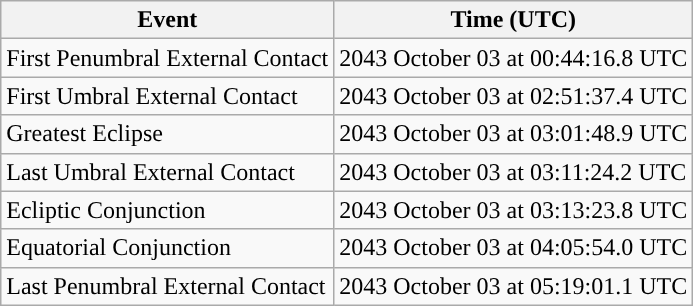<table class="wikitable">
<tr>
<th>Event</th>
<th>Time (UTC)</th>
</tr>
<tr>
<td>First Penumbral External Contact</td>
<td>2043 October 03 at 00:44:16.8 UTC</td>
</tr>
<tr>
<td>First Umbral External Contact</td>
<td>2043 October 03 at 02:51:37.4 UTC</td>
</tr>
<tr>
<td>Greatest Eclipse</td>
<td>2043 October 03 at 03:01:48.9 UTC</td>
</tr>
<tr>
<td>Last Umbral External Contact</td>
<td>2043 October 03 at 03:11:24.2 UTC</td>
</tr>
<tr>
<td>Ecliptic Conjunction</td>
<td>2043 October 03 at 03:13:23.8 UTC</td>
</tr>
<tr>
<td>Equatorial Conjunction</td>
<td>2043 October 03 at 04:05:54.0 UTC</td>
</tr>
<tr>
<td>Last Penumbral External Contact</td>
<td>2043 October 03 at 05:19:01.1 UTC</td>
</tr>
</table>
